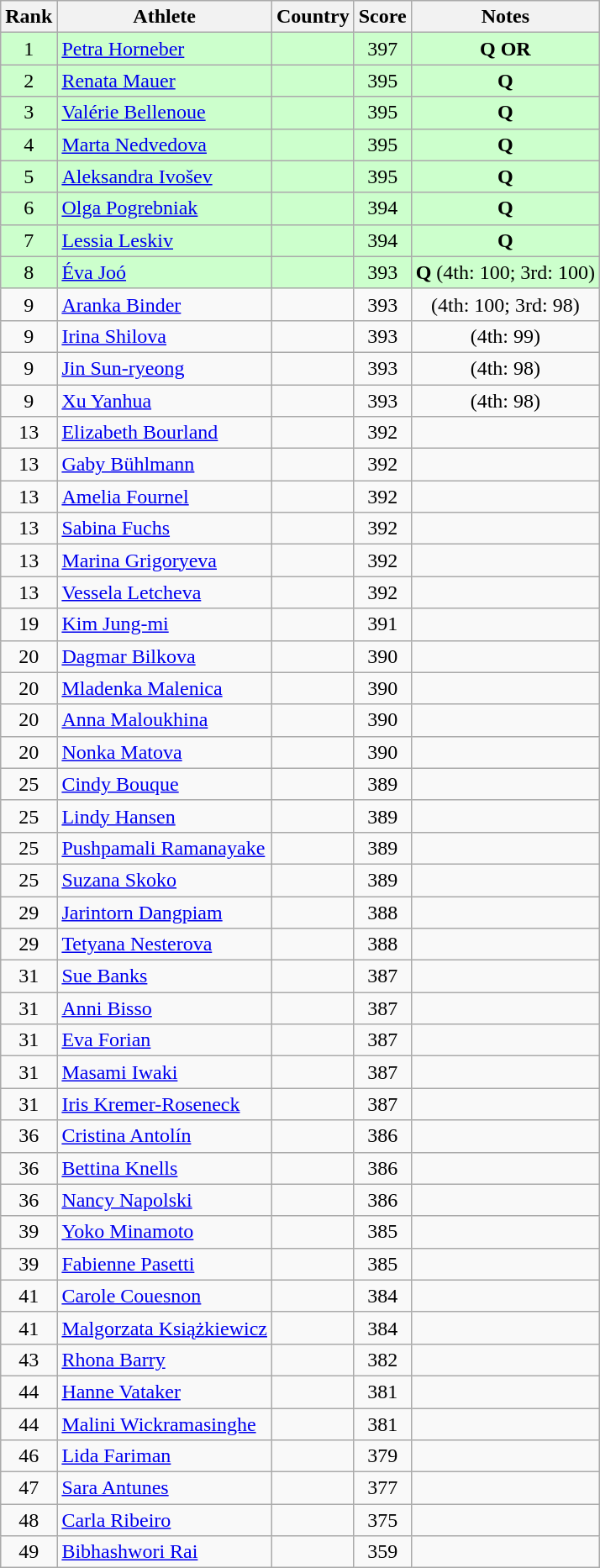<table class="wikitable sortable" style="text-align: center">
<tr>
<th>Rank</th>
<th>Athlete</th>
<th>Country</th>
<th>Score</th>
<th>Notes</th>
</tr>
<tr bgcolor=#ccffcc>
<td>1</td>
<td align=left><a href='#'>Petra Horneber</a></td>
<td align=left></td>
<td>397</td>
<td><strong>Q OR</strong></td>
</tr>
<tr bgcolor=#ccffcc>
<td>2</td>
<td align=left><a href='#'>Renata Mauer</a></td>
<td align=left></td>
<td>395</td>
<td><strong>Q</strong></td>
</tr>
<tr bgcolor=#ccffcc>
<td>3</td>
<td align=left><a href='#'>Valérie Bellenoue</a></td>
<td align=left></td>
<td>395</td>
<td><strong>Q</strong></td>
</tr>
<tr bgcolor=#ccffcc>
<td>4</td>
<td align=left><a href='#'>Marta Nedvedova</a></td>
<td align=left></td>
<td>395</td>
<td><strong>Q</strong></td>
</tr>
<tr bgcolor=#ccffcc>
<td>5</td>
<td align=left><a href='#'>Aleksandra Ivošev</a></td>
<td align=left></td>
<td>395</td>
<td><strong>Q</strong></td>
</tr>
<tr bgcolor=#ccffcc>
<td>6</td>
<td align=left><a href='#'>Olga Pogrebniak</a></td>
<td align=left></td>
<td>394</td>
<td><strong>Q</strong></td>
</tr>
<tr bgcolor=#ccffcc>
<td>7</td>
<td align=left><a href='#'>Lessia Leskiv</a></td>
<td align=left></td>
<td>394</td>
<td><strong>Q</strong></td>
</tr>
<tr bgcolor=#ccffcc>
<td>8</td>
<td align=left><a href='#'>Éva Joó</a></td>
<td align=left></td>
<td>393</td>
<td><strong>Q</strong> (4th: 100; 3rd: 100)</td>
</tr>
<tr>
<td>9</td>
<td align=left><a href='#'>Aranka Binder</a></td>
<td align=left></td>
<td>393</td>
<td>(4th: 100; 3rd: 98)</td>
</tr>
<tr>
<td>9</td>
<td align=left><a href='#'>Irina Shilova</a></td>
<td align=left></td>
<td>393</td>
<td>(4th: 99)</td>
</tr>
<tr>
<td>9</td>
<td align=left><a href='#'>Jin Sun-ryeong</a></td>
<td align=left></td>
<td>393</td>
<td>(4th: 98)</td>
</tr>
<tr>
<td>9</td>
<td align=left><a href='#'>Xu Yanhua</a></td>
<td align=left></td>
<td>393</td>
<td>(4th: 98)</td>
</tr>
<tr>
<td>13</td>
<td align=left><a href='#'>Elizabeth Bourland</a></td>
<td align=left></td>
<td>392</td>
<td></td>
</tr>
<tr>
<td>13</td>
<td align=left><a href='#'>Gaby Bühlmann</a></td>
<td align=left></td>
<td>392</td>
<td></td>
</tr>
<tr>
<td>13</td>
<td align=left><a href='#'>Amelia Fournel</a></td>
<td align=left></td>
<td>392</td>
<td></td>
</tr>
<tr>
<td>13</td>
<td align=left><a href='#'>Sabina Fuchs</a></td>
<td align=left></td>
<td>392</td>
<td></td>
</tr>
<tr>
<td>13</td>
<td align=left><a href='#'>Marina Grigoryeva</a></td>
<td align=left></td>
<td>392</td>
<td></td>
</tr>
<tr>
<td>13</td>
<td align=left><a href='#'>Vessela Letcheva</a></td>
<td align=left></td>
<td>392</td>
<td></td>
</tr>
<tr>
<td>19</td>
<td align=left><a href='#'>Kim Jung-mi</a></td>
<td align=left></td>
<td>391</td>
<td></td>
</tr>
<tr>
<td>20</td>
<td align=left><a href='#'>Dagmar Bilkova</a></td>
<td align=left></td>
<td>390</td>
<td></td>
</tr>
<tr>
<td>20</td>
<td align=left><a href='#'>Mladenka Malenica</a></td>
<td align=left></td>
<td>390</td>
<td></td>
</tr>
<tr>
<td>20</td>
<td align=left><a href='#'>Anna Maloukhina</a></td>
<td align=left></td>
<td>390</td>
<td></td>
</tr>
<tr>
<td>20</td>
<td align=left><a href='#'>Nonka Matova</a></td>
<td align=left></td>
<td>390</td>
<td></td>
</tr>
<tr>
<td>25</td>
<td align=left><a href='#'>Cindy Bouque</a></td>
<td align=left></td>
<td>389</td>
<td></td>
</tr>
<tr>
<td>25</td>
<td align=left><a href='#'>Lindy Hansen</a></td>
<td align=left></td>
<td>389</td>
<td></td>
</tr>
<tr>
<td>25</td>
<td align=left><a href='#'>Pushpamali Ramanayake</a></td>
<td align=left></td>
<td>389</td>
<td></td>
</tr>
<tr>
<td>25</td>
<td align=left><a href='#'>Suzana Skoko</a></td>
<td align=left></td>
<td>389</td>
<td></td>
</tr>
<tr>
<td>29</td>
<td align=left><a href='#'>Jarintorn Dangpiam</a></td>
<td align=left></td>
<td>388</td>
<td></td>
</tr>
<tr>
<td>29</td>
<td align=left><a href='#'>Tetyana Nesterova</a></td>
<td align=left></td>
<td>388</td>
<td></td>
</tr>
<tr>
<td>31</td>
<td align=left><a href='#'>Sue Banks</a></td>
<td align=left></td>
<td>387</td>
<td></td>
</tr>
<tr>
<td>31</td>
<td align=left><a href='#'>Anni Bisso</a></td>
<td align=left></td>
<td>387</td>
<td></td>
</tr>
<tr>
<td>31</td>
<td align=left><a href='#'>Eva Forian</a></td>
<td align=left></td>
<td>387</td>
<td></td>
</tr>
<tr>
<td>31</td>
<td align=left><a href='#'>Masami Iwaki</a></td>
<td align=left></td>
<td>387</td>
<td></td>
</tr>
<tr>
<td>31</td>
<td align=left><a href='#'>Iris Kremer-Roseneck</a></td>
<td align=left></td>
<td>387</td>
<td></td>
</tr>
<tr>
<td>36</td>
<td align=left><a href='#'>Cristina Antolín</a></td>
<td align=left></td>
<td>386</td>
<td></td>
</tr>
<tr>
<td>36</td>
<td align=left><a href='#'>Bettina Knells</a></td>
<td align=left></td>
<td>386</td>
<td></td>
</tr>
<tr>
<td>36</td>
<td align=left><a href='#'>Nancy Napolski</a></td>
<td align=left></td>
<td>386</td>
<td></td>
</tr>
<tr>
<td>39</td>
<td align=left><a href='#'>Yoko Minamoto</a></td>
<td align=left></td>
<td>385</td>
<td></td>
</tr>
<tr>
<td>39</td>
<td align=left><a href='#'>Fabienne Pasetti</a></td>
<td align=left></td>
<td>385</td>
<td></td>
</tr>
<tr>
<td>41</td>
<td align=left><a href='#'>Carole Couesnon</a></td>
<td align=left></td>
<td>384</td>
<td></td>
</tr>
<tr>
<td>41</td>
<td align=left><a href='#'>Malgorzata Książkiewicz</a></td>
<td align=left></td>
<td>384</td>
<td></td>
</tr>
<tr>
<td>43</td>
<td align=left><a href='#'>Rhona Barry</a></td>
<td align=left></td>
<td>382</td>
<td></td>
</tr>
<tr>
<td>44</td>
<td align=left><a href='#'>Hanne Vataker</a></td>
<td align=left></td>
<td>381</td>
<td></td>
</tr>
<tr>
<td>44</td>
<td align=left><a href='#'>Malini Wickramasinghe</a></td>
<td align=left></td>
<td>381</td>
<td></td>
</tr>
<tr>
<td>46</td>
<td align=left><a href='#'>Lida Fariman</a></td>
<td align=left></td>
<td>379</td>
<td></td>
</tr>
<tr>
<td>47</td>
<td align=left><a href='#'>Sara Antunes</a></td>
<td align=left></td>
<td>377</td>
<td></td>
</tr>
<tr>
<td>48</td>
<td align=left><a href='#'>Carla Ribeiro</a></td>
<td align=left></td>
<td>375</td>
<td></td>
</tr>
<tr>
<td>49</td>
<td align=left><a href='#'>Bibhashwori Rai</a></td>
<td align=left></td>
<td>359</td>
<td></td>
</tr>
</table>
